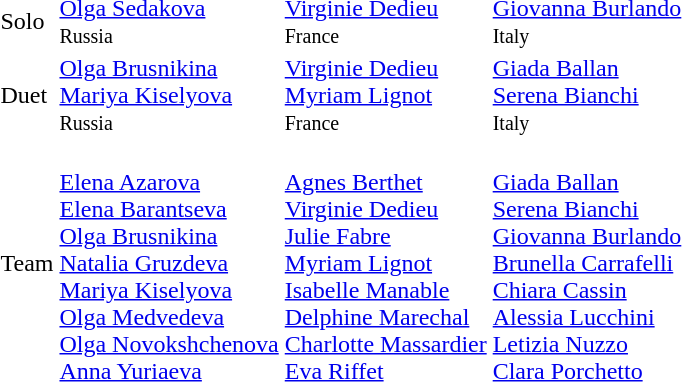<table>
<tr>
<td>Solo</td>
<td> <a href='#'>Olga Sedakova</a><br><small>Russia</small></td>
<td> <a href='#'>Virginie Dedieu</a><br><small>France</small></td>
<td> <a href='#'>Giovanna Burlando</a><br><small>Italy</small></td>
</tr>
<tr>
<td>Duet</td>
<td> <a href='#'>Olga Brusnikina</a><br><a href='#'>Mariya Kiselyova</a><br><small>Russia</small></td>
<td> <a href='#'>Virginie Dedieu</a><br><a href='#'>Myriam Lignot</a><br><small>France</small></td>
<td> <a href='#'>Giada Ballan</a><br><a href='#'>Serena Bianchi</a><br><small>Italy</small></td>
</tr>
<tr>
<td>Team</td>
<td><br><a href='#'>Elena Azarova</a><br><a href='#'>Elena Barantseva</a><br><a href='#'>Olga Brusnikina</a><br><a href='#'>Natalia Gruzdeva</a><br><a href='#'>Mariya Kiselyova</a><br><a href='#'>Olga Medvedeva</a><br><a href='#'>Olga Novokshchenova</a><br><a href='#'>Anna Yuriaeva</a></td>
<td><br><a href='#'>Agnes Berthet</a><br><a href='#'>Virginie Dedieu</a><br><a href='#'>Julie Fabre</a><br><a href='#'>Myriam Lignot</a><br><a href='#'>Isabelle Manable</a><br><a href='#'>Delphine Marechal</a><br><a href='#'>Charlotte Massardier</a><br><a href='#'>Eva Riffet</a></td>
<td><br><a href='#'>Giada Ballan</a><br><a href='#'>Serena Bianchi</a><br><a href='#'>Giovanna Burlando</a><br><a href='#'>Brunella Carrafelli</a><br><a href='#'>Chiara Cassin</a><br><a href='#'>Alessia Lucchini</a><br><a href='#'>Letizia Nuzzo</a> <br><a href='#'>Clara Porchetto</a></td>
</tr>
</table>
